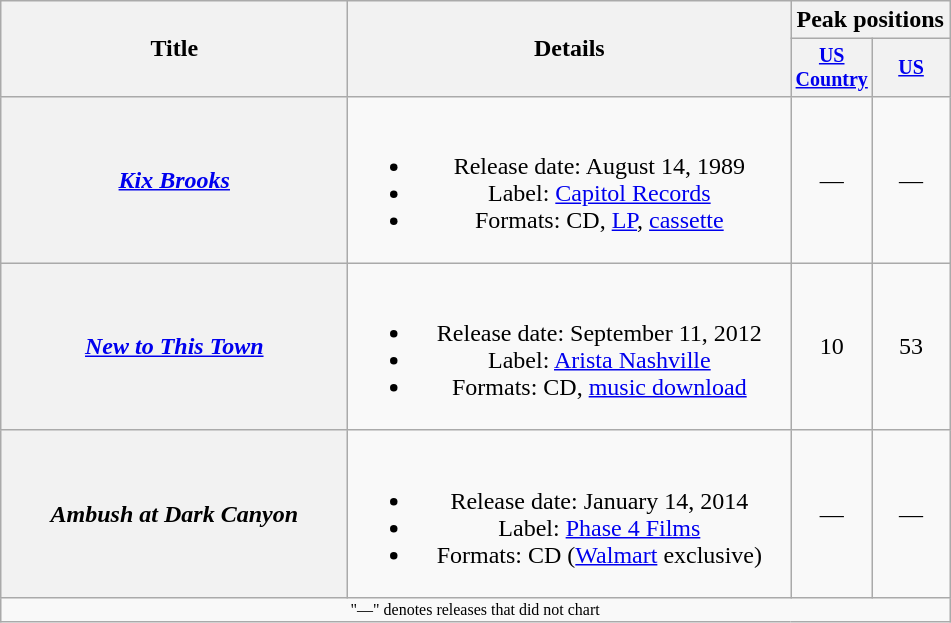<table class="wikitable plainrowheaders" style="text-align:center;">
<tr>
<th rowspan="2" style="width:14em;">Title</th>
<th rowspan="2" style="width:18em;">Details</th>
<th colspan="2">Peak positions</th>
</tr>
<tr style="font-size:smaller;">
<th style="width:45px;"><a href='#'>US Country</a><br></th>
<th style="width:45px;"><a href='#'>US</a><br></th>
</tr>
<tr>
<th scope="row"><em><a href='#'>Kix Brooks</a></em></th>
<td><br><ul><li>Release date: August 14, 1989</li><li>Label: <a href='#'>Capitol Records</a></li><li>Formats: CD, <a href='#'>LP</a>, <a href='#'>cassette</a></li></ul></td>
<td>—</td>
<td>—</td>
</tr>
<tr>
<th scope="row"><em><a href='#'>New to This Town</a></em></th>
<td><br><ul><li>Release date: September 11, 2012</li><li>Label: <a href='#'>Arista Nashville</a></li><li>Formats: CD, <a href='#'>music download</a></li></ul></td>
<td>10</td>
<td>53</td>
</tr>
<tr>
<th scope="row"><em>Ambush at Dark Canyon</em><br></th>
<td><br><ul><li>Release date: January 14, 2014</li><li>Label: <a href='#'>Phase 4 Films</a></li><li>Formats: CD (<a href='#'>Walmart</a> exclusive)</li></ul></td>
<td>—</td>
<td>—</td>
</tr>
<tr>
<td colspan="4" style="font-size:8pt">"—" denotes releases that did not chart</td>
</tr>
</table>
